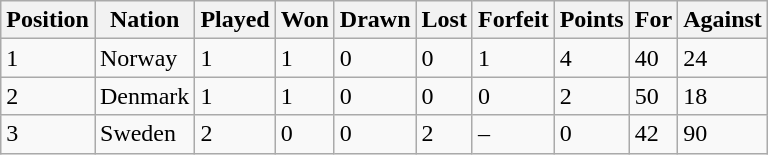<table class="sortable wikitable">
<tr>
<th>Position</th>
<th>Nation</th>
<th>Played</th>
<th>Won</th>
<th>Drawn</th>
<th>Lost</th>
<th>Forfeit</th>
<th>Points</th>
<th>For</th>
<th>Against</th>
</tr>
<tr>
<td>1</td>
<td>Norway</td>
<td>1</td>
<td>1</td>
<td>0</td>
<td>0</td>
<td>1</td>
<td>4</td>
<td>40</td>
<td>24</td>
</tr>
<tr>
<td>2</td>
<td>Denmark</td>
<td>1</td>
<td>1</td>
<td>0</td>
<td>0</td>
<td>0</td>
<td>2</td>
<td>50</td>
<td>18</td>
</tr>
<tr>
<td>3</td>
<td>Sweden</td>
<td>2</td>
<td>0</td>
<td>0</td>
<td>2</td>
<td>–</td>
<td>0</td>
<td>42</td>
<td>90</td>
</tr>
</table>
